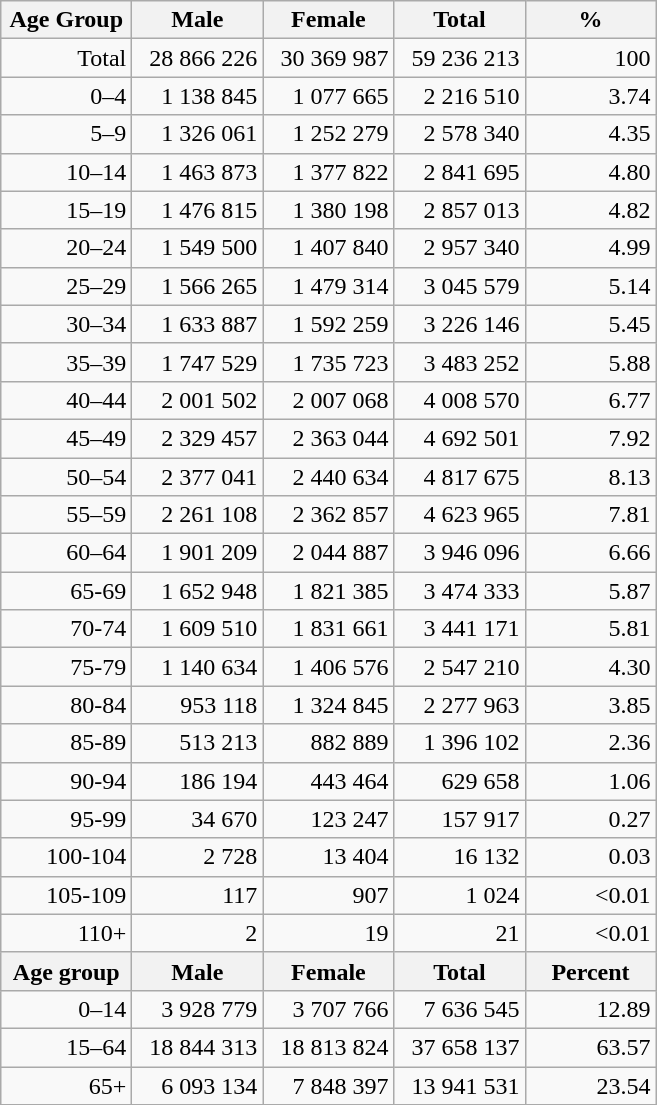<table class="wikitable">
<tr>
<th width="80pt">Age Group</th>
<th width="80pt">Male</th>
<th width="80pt">Female</th>
<th width="80pt">Total</th>
<th width="80pt">%</th>
</tr>
<tr>
<td align="right">Total</td>
<td align="right">28 866 226</td>
<td align="right">30 369 987</td>
<td align="right">59 236 213</td>
<td align="right">100</td>
</tr>
<tr>
<td align="right">0–4</td>
<td align="right">1 138 845</td>
<td align="right">1 077 665</td>
<td align="right">2 216 510</td>
<td align="right">3.74</td>
</tr>
<tr>
<td align="right">5–9</td>
<td align="right">1 326 061</td>
<td align="right">1 252 279</td>
<td align="right">2 578 340</td>
<td align="right">4.35</td>
</tr>
<tr>
<td align="right">10–14</td>
<td align="right">1 463 873</td>
<td align="right">1 377 822</td>
<td align="right">2 841 695</td>
<td align="right">4.80</td>
</tr>
<tr>
<td align="right">15–19</td>
<td align="right">1 476 815</td>
<td align="right">1 380 198</td>
<td align="right">2 857 013</td>
<td align="right">4.82</td>
</tr>
<tr>
<td align="right">20–24</td>
<td align="right">1 549 500</td>
<td align="right">1 407 840</td>
<td align="right">2 957 340</td>
<td align="right">4.99</td>
</tr>
<tr>
<td align="right">25–29</td>
<td align="right">1 566 265</td>
<td align="right">1 479 314</td>
<td align="right">3 045 579</td>
<td align="right">5.14</td>
</tr>
<tr>
<td align="right">30–34</td>
<td align="right">1 633 887</td>
<td align="right">1 592 259</td>
<td align="right">3 226 146</td>
<td align="right">5.45</td>
</tr>
<tr>
<td align="right">35–39</td>
<td align="right">1 747 529</td>
<td align="right">1 735 723</td>
<td align="right">3 483 252</td>
<td align="right">5.88</td>
</tr>
<tr>
<td align="right">40–44</td>
<td align="right">2 001 502</td>
<td align="right">2 007 068</td>
<td align="right">4 008 570</td>
<td align="right">6.77</td>
</tr>
<tr>
<td align="right">45–49</td>
<td align="right">2 329 457</td>
<td align="right">2 363 044</td>
<td align="right">4 692 501</td>
<td align="right">7.92</td>
</tr>
<tr>
<td align="right">50–54</td>
<td align="right">2 377 041</td>
<td align="right">2 440 634</td>
<td align="right">4 817 675</td>
<td align="right">8.13</td>
</tr>
<tr>
<td align="right">55–59</td>
<td align="right">2 261 108</td>
<td align="right">2 362 857</td>
<td align="right">4 623 965</td>
<td align="right">7.81</td>
</tr>
<tr>
<td align="right">60–64</td>
<td align="right">1 901 209</td>
<td align="right">2 044 887</td>
<td align="right">3 946 096</td>
<td align="right">6.66</td>
</tr>
<tr>
<td align="right">65-69</td>
<td align="right">1 652 948</td>
<td align="right">1 821 385</td>
<td align="right">3 474 333</td>
<td align="right">5.87</td>
</tr>
<tr>
<td align="right">70-74</td>
<td align="right">1 609 510</td>
<td align="right">1 831 661</td>
<td align="right">3 441 171</td>
<td align="right">5.81</td>
</tr>
<tr>
<td align="right">75-79</td>
<td align="right">1 140 634</td>
<td align="right">1 406 576</td>
<td align="right">2 547 210</td>
<td align="right">4.30</td>
</tr>
<tr>
<td align="right">80-84</td>
<td align="right">953 118</td>
<td align="right">1 324 845</td>
<td align="right">2 277 963</td>
<td align="right">3.85</td>
</tr>
<tr>
<td align="right">85-89</td>
<td align="right">513 213</td>
<td align="right">882 889</td>
<td align="right">1 396 102</td>
<td align="right">2.36</td>
</tr>
<tr>
<td align="right">90-94</td>
<td align="right">186 194</td>
<td align="right">443 464</td>
<td align="right">629 658</td>
<td align="right">1.06</td>
</tr>
<tr>
<td align="right">95-99</td>
<td align="right">34 670</td>
<td align="right">123 247</td>
<td align="right">157 917</td>
<td align="right">0.27</td>
</tr>
<tr>
<td align="right">100-104</td>
<td align="right">2 728</td>
<td align="right">13 404</td>
<td align="right">16 132</td>
<td align="right">0.03</td>
</tr>
<tr>
<td align="right">105-109</td>
<td align="right">117</td>
<td align="right">907</td>
<td align="right">1 024</td>
<td align="right"><0.01</td>
</tr>
<tr>
<td align="right">110+</td>
<td align="right">2</td>
<td align="right">19</td>
<td align="right">21</td>
<td align="right"><0.01</td>
</tr>
<tr>
<th width="50">Age group</th>
<th width="80pt">Male</th>
<th width="80">Female</th>
<th width="80">Total</th>
<th width="50">Percent</th>
</tr>
<tr>
<td align="right">0–14</td>
<td align="right">3 928 779</td>
<td align="right">3 707 766</td>
<td align="right">7 636 545</td>
<td align="right">12.89</td>
</tr>
<tr>
<td align="right">15–64</td>
<td align="right">18 844 313</td>
<td align="right">18 813 824</td>
<td align="right">37 658 137</td>
<td align="right">63.57</td>
</tr>
<tr>
<td align="right">65+</td>
<td align="right">6 093 134</td>
<td align="right">7 848 397</td>
<td align="right">13 941 531</td>
<td align="right">23.54</td>
</tr>
<tr>
</tr>
</table>
